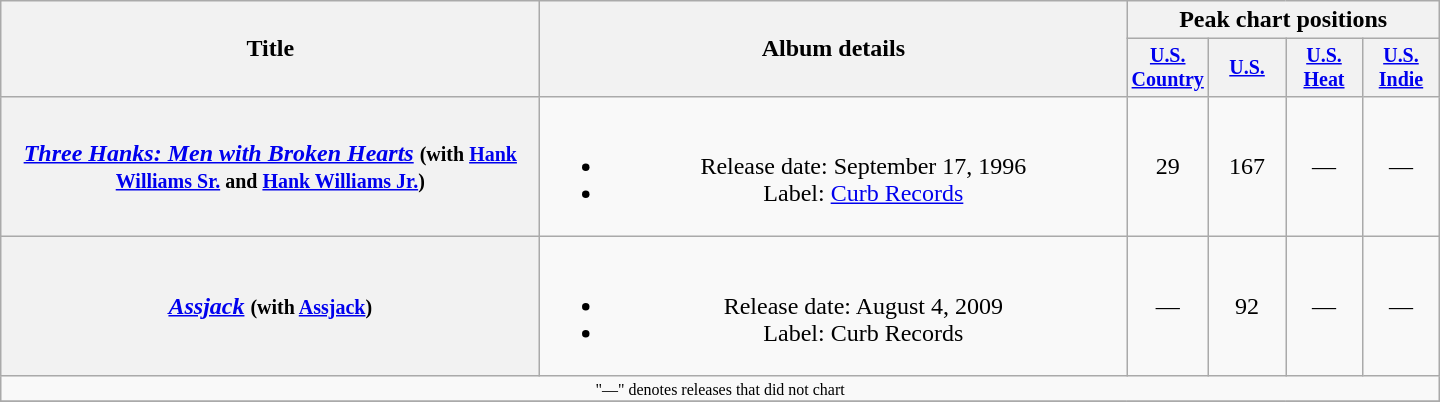<table class="wikitable plainrowheaders" style="text-align:center;">
<tr>
<th rowspan="2" style="width:22em;">Title</th>
<th rowspan="2" style="width:24em;">Album details</th>
<th colspan="4">Peak chart positions</th>
</tr>
<tr style="font-size:smaller;">
<th width="45"><a href='#'>U.S. Country</a></th>
<th width="45"><a href='#'>U.S.</a></th>
<th width="45"><a href='#'>U.S. Heat</a></th>
<th width="45"><a href='#'>U.S. Indie</a></th>
</tr>
<tr>
<th scope="row"><em><a href='#'>Three Hanks: Men with Broken Hearts</a></em> <small>(with <a href='#'>Hank Williams Sr.</a> and <a href='#'>Hank Williams Jr.</a>)</small></th>
<td><br><ul><li>Release date: September 17, 1996</li><li>Label: <a href='#'>Curb Records</a></li></ul></td>
<td>29</td>
<td>167</td>
<td>—</td>
<td>—</td>
</tr>
<tr>
<th scope="row"><em><a href='#'>Assjack</a></em> <small>(with <a href='#'>Assjack</a>)</small></th>
<td><br><ul><li>Release date: August 4, 2009</li><li>Label: Curb Records</li></ul></td>
<td>—</td>
<td>92</td>
<td>—</td>
<td>—</td>
</tr>
<tr>
<td colspan="6" style="font-size:8pt">"—" denotes releases that did not chart</td>
</tr>
<tr>
</tr>
</table>
